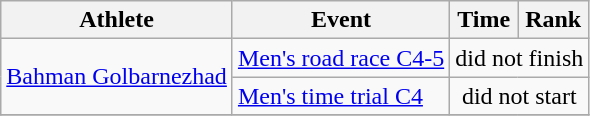<table class=wikitable>
<tr>
<th>Athlete</th>
<th>Event</th>
<th>Time</th>
<th>Rank</th>
</tr>
<tr>
<td rowspan="2"><a href='#'>Bahman Golbarnezhad</a></td>
<td><a href='#'>Men's road race C4-5</a></td>
<td align="center" colspan="2">did not finish</td>
</tr>
<tr>
<td><a href='#'>Men's time trial C4</a></td>
<td align="center" colspan="2">did not start</td>
</tr>
<tr>
</tr>
</table>
